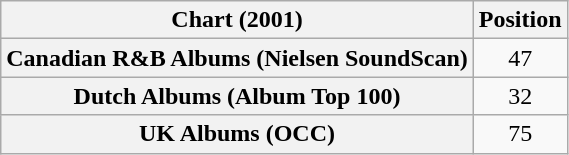<table class="wikitable sortable plainrowheaders" style="text-align:center">
<tr>
<th scope="col">Chart (2001)</th>
<th scope="col">Position</th>
</tr>
<tr>
<th scope="row">Canadian R&B Albums (Nielsen SoundScan)</th>
<td>47</td>
</tr>
<tr>
<th scope="row">Dutch Albums (Album Top 100)</th>
<td>32</td>
</tr>
<tr>
<th scope="row">UK Albums (OCC)</th>
<td>75</td>
</tr>
</table>
